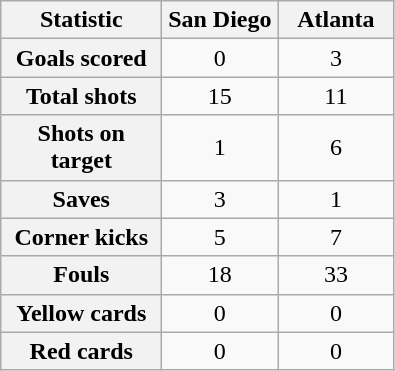<table class="wikitable plainrowheaders" style="text-align:center">
<tr>
<th scope="col" style="width:100px;">Statistic</th>
<th scope="col" style="width:70px;">San Diego</th>
<th scope="col" style="width:70px;">Atlanta</th>
</tr>
<tr>
<th scope=row>Goals scored</th>
<td>0</td>
<td>3</td>
</tr>
<tr>
<th scope=row>Total shots</th>
<td>15</td>
<td>11</td>
</tr>
<tr>
<th scope=row>Shots on target</th>
<td>1</td>
<td>6</td>
</tr>
<tr>
<th scope=row>Saves</th>
<td>3</td>
<td>1</td>
</tr>
<tr>
<th scope=row>Corner kicks</th>
<td>5</td>
<td>7</td>
</tr>
<tr>
<th scope=row>Fouls</th>
<td>18</td>
<td>33</td>
</tr>
<tr>
<th scope=row>Yellow cards</th>
<td>0</td>
<td>0</td>
</tr>
<tr>
<th scope=row>Red cards</th>
<td>0</td>
<td>0</td>
</tr>
</table>
